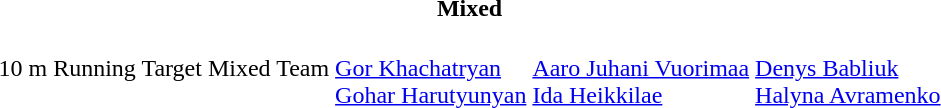<table>
<tr>
<th colspan=4>Mixed</th>
</tr>
<tr>
<td>10 m Running Target Mixed Team</td>
<td><br><a href='#'>Gor Khachatryan</a><br><a href='#'>Gohar Harutyunyan</a></td>
<td><br><a href='#'>Aaro Juhani Vuorimaa</a><br><a href='#'>Ida Heikkilae</a></td>
<td><br><a href='#'>Denys Babliuk</a><br><a href='#'>Halyna Avramenko</a></td>
</tr>
</table>
